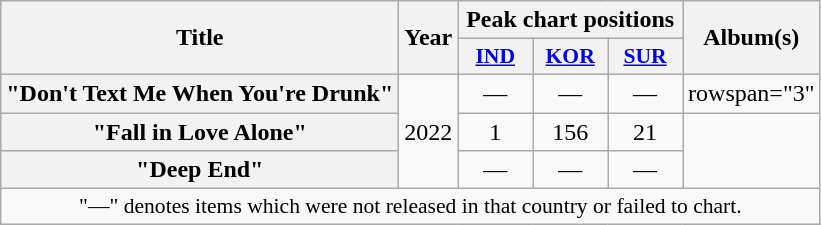<table class="wikitable plainrowheaders" style="text-align:center;">
<tr>
<th scope="col" rowspan="2">Title</th>
<th scope="col" rowspan="2">Year</th>
<th colspan="3" scope="col" style="width:1em;">Peak chart positions</th>
<th scope="col" rowspan="2">Album(s)</th>
</tr>
<tr>
<th scope="col" style="width:3em;font-size:90%;"><a href='#'>IND</a><br></th>
<th scope="col" style="width:3em;font-size:90%;"><a href='#'>KOR</a><br></th>
<th scope="col" style="width:3em;font-size:90%;"><a href='#'>SUR</a><br></th>
</tr>
<tr>
<th scope="row">"Don't Text Me When You're Drunk"</th>
<td rowspan="3">2022</td>
<td>—</td>
<td>—</td>
<td>—</td>
<td>rowspan="3" </td>
</tr>
<tr>
<th scope="row">"Fall in Love Alone"</th>
<td>1</td>
<td>156</td>
<td>21</td>
</tr>
<tr>
<th scope="row">"Deep End"</th>
<td>—</td>
<td>—</td>
<td>—</td>
</tr>
<tr>
<td colspan="6" style="font-size:90%;">"—" denotes items which were not released in that country or failed to chart.</td>
</tr>
</table>
